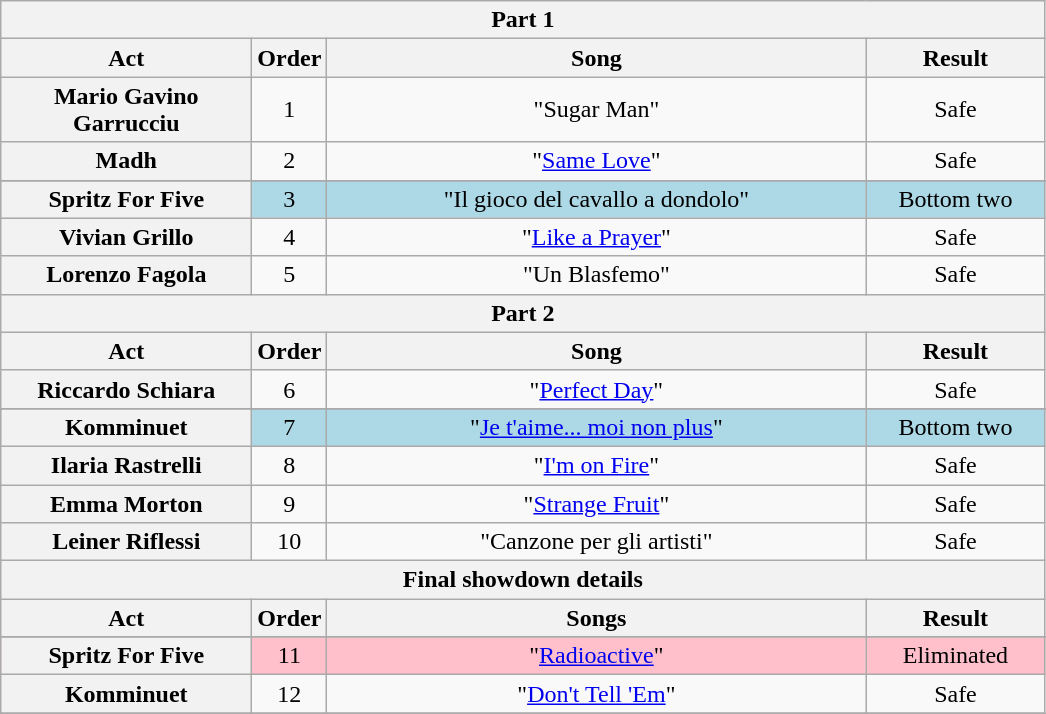<table class="wikitable plainrowheaders" style="text-align:center;">
<tr>
<th colspan="4">Part 1</th>
</tr>
<tr>
<th scope="col" style="width:10em;">Act</th>
<th scope="col">Order</th>
<th scope="col" style="width:22em;">Song</th>
<th scope="col" style="width:7em;">Result</th>
</tr>
<tr>
<th scope="row">Mario Gavino Garrucciu</th>
<td>1</td>
<td>"Sugar Man"</td>
<td>Safe</td>
</tr>
<tr>
<th scope="row">Madh</th>
<td>2</td>
<td>"<a href='#'>Same Love</a>"</td>
<td>Safe</td>
</tr>
<tr>
</tr>
<tr style="background:lightblue;">
<th scope="row">Spritz For Five</th>
<td>3</td>
<td>"Il gioco del cavallo a dondolo"</td>
<td>Bottom two</td>
</tr>
<tr>
<th scope="row">Vivian Grillo</th>
<td>4</td>
<td>"<a href='#'>Like a Prayer</a>"</td>
<td>Safe</td>
</tr>
<tr>
<th scope="row">Lorenzo Fagola</th>
<td>5</td>
<td>"Un Blasfemo"</td>
<td>Safe</td>
</tr>
<tr>
<th colspan="4">Part 2</th>
</tr>
<tr>
<th scope="col" style="width:10em;">Act</th>
<th scope="col">Order</th>
<th scope="col" style="width:20em;">Song</th>
<th scope="col" style="width:7em;">Result</th>
</tr>
<tr>
<th scope="row">Riccardo Schiara</th>
<td>6</td>
<td>"<a href='#'>Perfect Day</a>"</td>
<td>Safe</td>
</tr>
<tr>
</tr>
<tr style="background:lightblue;">
<th scope="row">Komminuet</th>
<td>7</td>
<td>"<a href='#'>Je t'aime... moi non plus</a>"</td>
<td>Bottom two</td>
</tr>
<tr>
<th scope="row">Ilaria Rastrelli</th>
<td>8</td>
<td>"<a href='#'>I'm on Fire</a>"</td>
<td>Safe</td>
</tr>
<tr>
<th scope="row">Emma Morton</th>
<td>9</td>
<td>"<a href='#'>Strange Fruit</a>"</td>
<td>Safe</td>
</tr>
<tr>
<th scope="row">Leiner Riflessi</th>
<td>10</td>
<td>"Canzone per gli artisti"</td>
<td>Safe</td>
</tr>
<tr>
<th colspan="4">Final showdown details</th>
</tr>
<tr>
<th scope="col" style="width:10em;">Act</th>
<th scope="col">Order</th>
<th scope="col" style="width:20em;">Songs</th>
<th scope="col" style="width:7em;">Result</th>
</tr>
<tr>
</tr>
<tr>
</tr>
<tr style="background:pink;">
<th scope="row">Spritz For Five</th>
<td>11</td>
<td>"<a href='#'>Radioactive</a>"</td>
<td>Eliminated</td>
</tr>
<tr>
<th scope="row">Komminuet</th>
<td>12</td>
<td>"<a href='#'>Don't Tell 'Em</a>"</td>
<td>Safe</td>
</tr>
<tr>
</tr>
</table>
